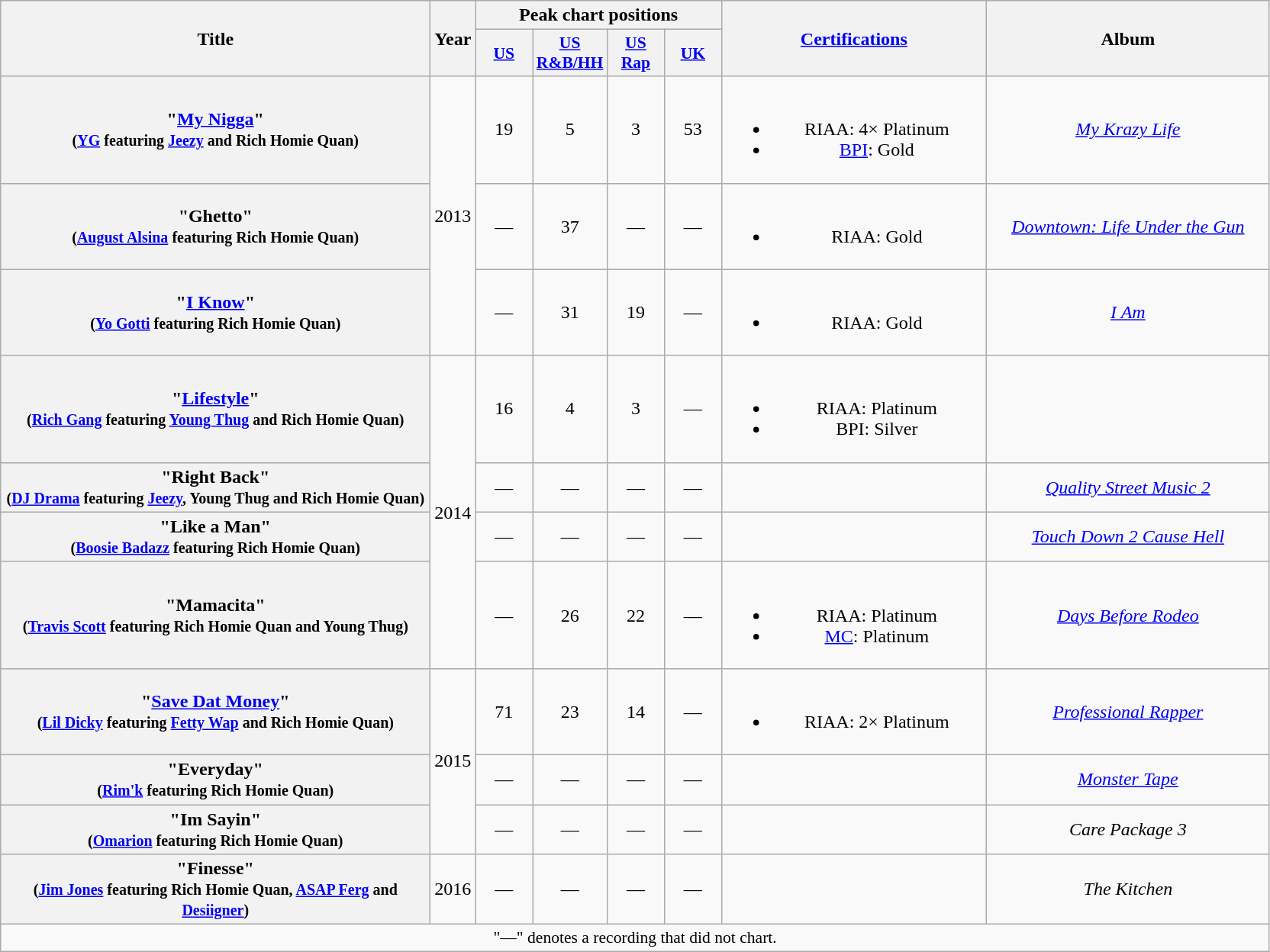<table class="wikitable plainrowheaders" style="text-align:center;" border="1">
<tr>
<th scope="col" rowspan="2" style="width:23em;">Title</th>
<th scope="col" rowspan="2" style="width:1em;">Year</th>
<th scope="col" colspan="4">Peak chart positions</th>
<th scope="col" rowspan="2" style="width:14em;"><a href='#'>Certifications</a></th>
<th scope="col" rowspan="2" style="width:15em;">Album</th>
</tr>
<tr>
<th scope="col" style="width:3em;font-size:90%;"><a href='#'>US</a><br></th>
<th scope="col" style="width:3em;font-size:90%;"><a href='#'>US<br>R&B/HH</a><br></th>
<th scope="col" style="width:3em;font-size:90%;"><a href='#'>US<br>Rap</a><br></th>
<th scope="col" style="width:3em;font-size:90%;"><a href='#'>UK</a><br></th>
</tr>
<tr>
<th scope="row">"<a href='#'>My Nigga</a>"<br><small>(<a href='#'>YG</a> featuring <a href='#'>Jeezy</a> and Rich Homie Quan)</small></th>
<td rowspan="3">2013</td>
<td>19</td>
<td>5</td>
<td>3</td>
<td>53</td>
<td><br><ul><li>RIAA: 4× Platinum</li><li><a href='#'>BPI</a>: Gold</li></ul></td>
<td><em><a href='#'>My Krazy Life</a></em></td>
</tr>
<tr>
<th scope="row">"Ghetto"<br><small>(<a href='#'>August Alsina</a> featuring Rich Homie Quan)</small></th>
<td>—</td>
<td>37</td>
<td>—</td>
<td>—</td>
<td><br><ul><li>RIAA: Gold</li></ul></td>
<td><em><a href='#'>Downtown: Life Under the Gun</a></em></td>
</tr>
<tr>
<th scope="row">"<a href='#'>I Know</a>"<br><small>(<a href='#'>Yo Gotti</a> featuring Rich Homie Quan)</small></th>
<td>—</td>
<td>31</td>
<td>19</td>
<td>—</td>
<td><br><ul><li>RIAA: Gold</li></ul></td>
<td><em><a href='#'>I Am</a></em></td>
</tr>
<tr>
<th scope="row">"<a href='#'>Lifestyle</a>"<br><small>(<a href='#'>Rich Gang</a> featuring <a href='#'>Young Thug</a> and Rich Homie Quan)</small></th>
<td rowspan="4">2014</td>
<td>16</td>
<td>4</td>
<td>3</td>
<td>—</td>
<td><br><ul><li>RIAA: Platinum</li><li>BPI: Silver</li></ul></td>
<td></td>
</tr>
<tr>
<th scope="row">"Right Back"<br><small>(<a href='#'>DJ Drama</a> featuring <a href='#'>Jeezy</a>, Young Thug and Rich Homie Quan)</small></th>
<td>—</td>
<td>—</td>
<td>—</td>
<td>—</td>
<td></td>
<td><em><a href='#'>Quality Street Music 2</a></em></td>
</tr>
<tr>
<th scope="row">"Like a Man"<br><small>(<a href='#'>Boosie Badazz</a> featuring Rich Homie Quan)</small></th>
<td>—</td>
<td>—</td>
<td>—</td>
<td>—</td>
<td></td>
<td><em><a href='#'>Touch Down 2 Cause Hell</a></em></td>
</tr>
<tr>
<th scope="row">"Mamacita"<br><small>(<a href='#'>Travis Scott</a> featuring Rich Homie Quan and Young Thug)</small></th>
<td>—</td>
<td>26</td>
<td>22</td>
<td>—</td>
<td><br><ul><li>RIAA: Platinum</li><li><a href='#'>MC</a>: Platinum</li></ul></td>
<td><em><a href='#'>Days Before Rodeo</a></em></td>
</tr>
<tr>
<th scope="row">"<a href='#'>Save Dat Money</a>"<br><small>(<a href='#'>Lil Dicky</a> featuring <a href='#'>Fetty Wap</a> and Rich Homie Quan)</small></th>
<td rowspan="3">2015</td>
<td>71</td>
<td>23</td>
<td>14</td>
<td>—</td>
<td><br><ul><li>RIAA: 2× Platinum</li></ul></td>
<td><em><a href='#'>Professional Rapper</a></em></td>
</tr>
<tr>
<th scope="row">"Everyday"<br><small>(<a href='#'>Rim'k</a> featuring Rich Homie Quan)</small></th>
<td>—</td>
<td>—</td>
<td>—</td>
<td>—</td>
<td></td>
<td><em><a href='#'>Monster Tape</a></em></td>
</tr>
<tr>
<th scope="row">"Im Sayin"<br><small>(<a href='#'>Omarion</a> featuring Rich Homie Quan)</small></th>
<td>—</td>
<td>—</td>
<td>—</td>
<td>—</td>
<td></td>
<td><em>Care Package 3</em></td>
</tr>
<tr>
<th scope="row">"Finesse"<br><small>(<a href='#'>Jim Jones</a> featuring Rich Homie Quan, <a href='#'>ASAP Ferg</a> and <a href='#'>Desiigner</a>)</small></th>
<td>2016</td>
<td>—</td>
<td>—</td>
<td>—</td>
<td>—</td>
<td></td>
<td><em>The Kitchen</em></td>
</tr>
<tr>
<td colspan="8" style="font-size:90%">"—" denotes a recording that did not chart.</td>
</tr>
</table>
